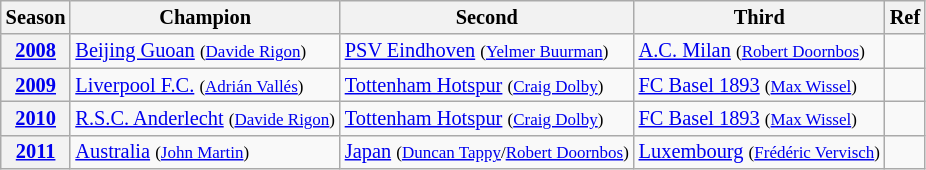<table class="wikitable" style="font-size:85%;">
<tr>
<th>Season</th>
<th>Champion</th>
<th>Second</th>
<th>Third</th>
<th>Ref</th>
</tr>
<tr>
<th><a href='#'>2008</a></th>
<td> <a href='#'>Beijing Guoan</a> <small>(<a href='#'>Davide Rigon</a>)</small></td>
<td> <a href='#'>PSV Eindhoven</a> <small>(<a href='#'>Yelmer Buurman</a>)</small></td>
<td> <a href='#'>A.C. Milan</a> <small>(<a href='#'>Robert Doornbos</a>)</small></td>
<td align="center"></td>
</tr>
<tr>
<th><a href='#'>2009</a></th>
<td> <a href='#'>Liverpool F.C.</a> <small>(<a href='#'>Adrián Vallés</a>)</small></td>
<td> <a href='#'>Tottenham Hotspur</a> <small>(<a href='#'>Craig Dolby</a>)</small></td>
<td> <a href='#'>FC Basel 1893</a> <small>(<a href='#'>Max Wissel</a>)</small></td>
<td align="center"></td>
</tr>
<tr>
<th><a href='#'>2010</a></th>
<td> <a href='#'>R.S.C. Anderlecht</a> <small>(<a href='#'>Davide Rigon</a>)</small></td>
<td> <a href='#'>Tottenham Hotspur</a> <small>(<a href='#'>Craig Dolby</a>)</small></td>
<td> <a href='#'>FC Basel 1893</a> <small>(<a href='#'>Max Wissel</a>)</small></td>
<td align="center"></td>
</tr>
<tr>
<th><a href='#'>2011</a></th>
<td> <a href='#'>Australia</a> <small>(<a href='#'>John Martin</a>)</small></td>
<td> <a href='#'>Japan</a> <small>(<a href='#'>Duncan Tappy</a>/<a href='#'>Robert Doornbos</a>)</small></td>
<td> <a href='#'>Luxembourg</a> <small>(<a href='#'>Frédéric Vervisch</a>)</small></td>
<td align="center"></td>
</tr>
</table>
